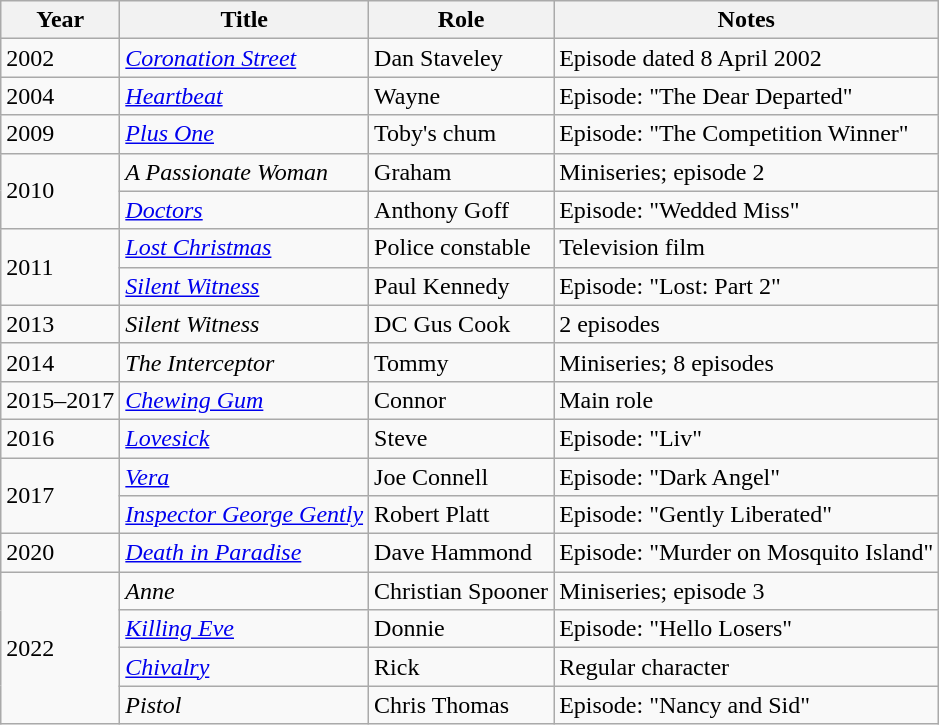<table class="wikitable sortable">
<tr>
<th>Year</th>
<th>Title</th>
<th>Role</th>
<th class="unsortable">Notes</th>
</tr>
<tr>
<td>2002</td>
<td><em><a href='#'>Coronation Street</a></em></td>
<td>Dan Staveley</td>
<td>Episode dated 8 April 2002</td>
</tr>
<tr>
<td>2004</td>
<td><em><a href='#'>Heartbeat</a></em></td>
<td>Wayne</td>
<td>Episode: "The Dear Departed"</td>
</tr>
<tr>
<td>2009</td>
<td><em><a href='#'>Plus One</a></em></td>
<td>Toby's chum</td>
<td>Episode: "The Competition Winner"</td>
</tr>
<tr>
<td rowspan="2">2010</td>
<td data-sort-value="Passionate Woman, A"><em>A Passionate Woman</em></td>
<td>Graham</td>
<td>Miniseries; episode 2</td>
</tr>
<tr>
<td><em><a href='#'>Doctors</a></em></td>
<td>Anthony Goff</td>
<td>Episode: "Wedded Miss"</td>
</tr>
<tr>
<td rowspan="2">2011</td>
<td><em><a href='#'>Lost Christmas</a></em></td>
<td>Police constable</td>
<td>Television film</td>
</tr>
<tr>
<td><em><a href='#'>Silent Witness</a></em></td>
<td>Paul Kennedy</td>
<td>Episode: "Lost: Part 2"</td>
</tr>
<tr>
<td>2013</td>
<td><em>Silent Witness</em></td>
<td>DC Gus Cook</td>
<td>2 episodes</td>
</tr>
<tr>
<td>2014</td>
<td data-sort-value="Interceptor, The"><em>The Interceptor</em></td>
<td>Tommy</td>
<td>Miniseries; 8 episodes</td>
</tr>
<tr>
<td>2015–2017</td>
<td><em><a href='#'>Chewing Gum</a></em></td>
<td>Connor</td>
<td>Main role</td>
</tr>
<tr>
<td>2016</td>
<td><em><a href='#'>Lovesick</a></em></td>
<td>Steve</td>
<td>Episode: "Liv"</td>
</tr>
<tr>
<td rowspan="2">2017</td>
<td><em><a href='#'>Vera</a></em></td>
<td>Joe Connell</td>
<td>Episode: "Dark Angel"</td>
</tr>
<tr>
<td><em><a href='#'>Inspector George Gently</a></em></td>
<td>Robert Platt</td>
<td>Episode: "Gently Liberated"</td>
</tr>
<tr>
<td>2020</td>
<td><em><a href='#'>Death in Paradise</a></em></td>
<td>Dave Hammond</td>
<td>Episode: "Murder on Mosquito Island"</td>
</tr>
<tr>
<td rowspan="4">2022</td>
<td><em>Anne</em></td>
<td>Christian Spooner</td>
<td>Miniseries; episode 3</td>
</tr>
<tr>
<td><em><a href='#'>Killing Eve</a></em></td>
<td>Donnie</td>
<td>Episode: "Hello Losers"</td>
</tr>
<tr>
<td><a href='#'><em>Chivalry</em></a></td>
<td>Rick</td>
<td>Regular character</td>
</tr>
<tr>
<td><em>Pistol</em></td>
<td>Chris Thomas</td>
<td>Episode: "Nancy and Sid"</td>
</tr>
</table>
